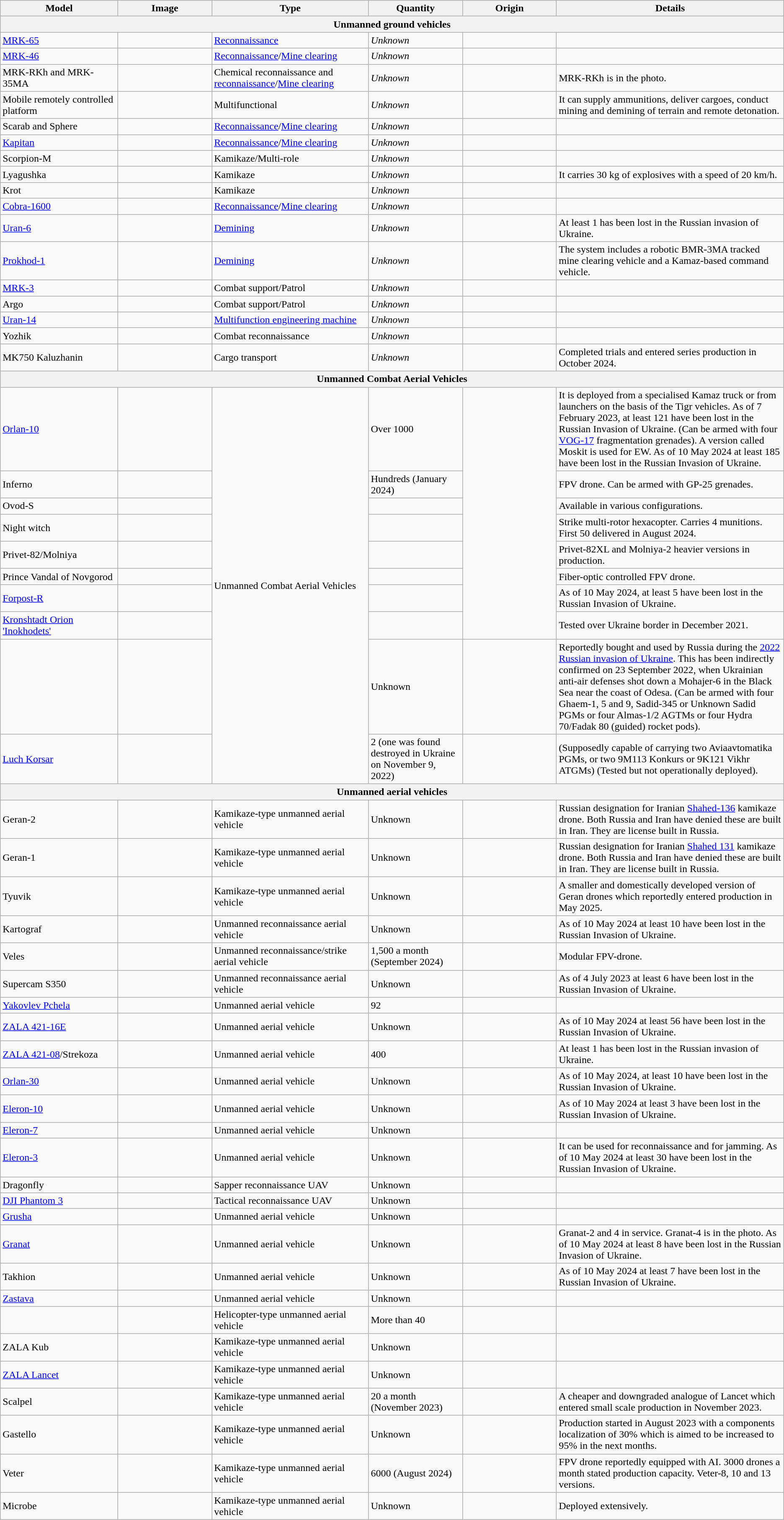<table class="wikitable">
<tr bgco>
<th style="width:15%;">Model</th>
<th style="width:12%;">Image</th>
<th style="width:20%;">Type</th>
<th style="width:12%;">Quantity</th>
<th style="width:12%;">Origin</th>
<th>Details</th>
</tr>
<tr>
<th colspan="6">Unmanned ground vehicles</th>
</tr>
<tr>
<td><a href='#'>MRK-65</a></td>
<td></td>
<td><a href='#'>Reconnaissance</a></td>
<td><em>Unknown</em></td>
<td></td>
<td></td>
</tr>
<tr>
<td><a href='#'>MRK-46</a></td>
<td></td>
<td><a href='#'>Reconnaissance</a>/<a href='#'>Mine clearing</a></td>
<td><em>Unknown</em></td>
<td></td>
<td></td>
</tr>
<tr>
<td>MRK-RKh and MRK-35MA</td>
<td></td>
<td>Chemical reconnaissance and <a href='#'>reconnaissance</a>/<a href='#'>Mine clearing</a></td>
<td><em>Unknown</em></td>
<td></td>
<td>MRK-RKh is in the photo.</td>
</tr>
<tr>
<td>Mobile remotely controlled platform</td>
<td></td>
<td>Multifunctional</td>
<td><em>Unknown</em></td>
<td></td>
<td>It can supply ammunitions, deliver cargoes, conduct mining and demining of terrain and remote detonation.</td>
</tr>
<tr>
<td>Scarab and Sphere</td>
<td></td>
<td><a href='#'>Reconnaissance</a>/<a href='#'>Mine clearing</a></td>
<td><em>Unknown</em></td>
<td></td>
<td></td>
</tr>
<tr>
<td><a href='#'>Kapitan</a></td>
<td></td>
<td><a href='#'>Reconnaissance</a>/<a href='#'>Mine clearing</a></td>
<td><em>Unknown</em></td>
<td></td>
<td></td>
</tr>
<tr>
<td>Scorpion-M</td>
<td></td>
<td>Kamikaze/Multi-role</td>
<td><em>Unknown</em></td>
<td></td>
<td></td>
</tr>
<tr>
<td>Lyagushka</td>
<td></td>
<td>Kamikaze</td>
<td><em>Unknown</em></td>
<td></td>
<td>It carries 30 kg of explosives with a speed of 20 km/h.</td>
</tr>
<tr>
<td>Krot</td>
<td></td>
<td>Kamikaze</td>
<td><em>Unknown</em></td>
<td></td>
<td></td>
</tr>
<tr>
<td><a href='#'>Cobra-1600</a></td>
<td></td>
<td><a href='#'>Reconnaissance</a>/<a href='#'>Mine clearing</a></td>
<td><em>Unknown</em></td>
<td></td>
<td></td>
</tr>
<tr>
<td><a href='#'>Uran-6</a></td>
<td></td>
<td><a href='#'>Demining</a></td>
<td><em>Unknown</em></td>
<td></td>
<td> At least 1 has been lost in the Russian invasion of Ukraine.</td>
</tr>
<tr>
<td><a href='#'>Prokhod-1</a></td>
<td></td>
<td><a href='#'>Demining</a></td>
<td><em>Unknown</em></td>
<td></td>
<td>The system includes a robotic BMR-3MA tracked mine clearing vehicle and a Kamaz-based command vehicle.</td>
</tr>
<tr>
<td><a href='#'>MRK-3</a></td>
<td></td>
<td>Combat support/Patrol</td>
<td><em>Unknown</em></td>
<td></td>
<td></td>
</tr>
<tr>
<td>Argo</td>
<td></td>
<td>Combat support/Patrol</td>
<td><em>Unknown</em></td>
<td></td>
<td></td>
</tr>
<tr>
<td><a href='#'>Uran-14</a></td>
<td></td>
<td><a href='#'>Multifunction engineering machine</a></td>
<td><em>Unknown</em></td>
<td></td>
<td></td>
</tr>
<tr>
<td>Yozhik</td>
<td></td>
<td>Combat reconnaissance</td>
<td><em>Unknown</em></td>
<td></td>
<td></td>
</tr>
<tr>
<td>MK750 Kaluzhanin</td>
<td></td>
<td>Cargo transport</td>
<td><em>Unknown</em></td>
<td></td>
<td>Completed trials and entered series production in October 2024.</td>
</tr>
<tr>
<th colspan="6">Unmanned Combat Aerial Vehicles</th>
</tr>
<tr>
<td><a href='#'>Orlan-10</a></td>
<td></td>
<td rowspan="10">Unmanned Combat Aerial Vehicles</td>
<td>Over 1000</td>
<td rowspan="8"></td>
<td>It is deployed from a specialised Kamaz truck or from launchers on the basis of the Tigr vehicles. As of 7 February 2023, at least 121 have been lost in the Russian Invasion of Ukraine. (Can be armed with four <a href='#'>VOG-17</a> fragmentation grenades). A version called Moskit is used for EW. As of 10 May 2024 at least 185 have been lost in the Russian Invasion of Ukraine.</td>
</tr>
<tr>
<td>Inferno</td>
<td></td>
<td>Hundreds (January 2024)</td>
<td>FPV drone. Can be armed with GP-25 grenades.</td>
</tr>
<tr>
<td>Ovod-S</td>
<td></td>
<td></td>
<td>Available in various configurations.</td>
</tr>
<tr>
<td>Night witch</td>
<td></td>
<td></td>
<td>Strike multi-rotor hexacopter. Carries 4 munitions. First 50 delivered in August 2024.</td>
</tr>
<tr>
<td>Privet-82/Molniya</td>
<td></td>
<td></td>
<td>Privet-82XL and Molniya-2 heavier versions in production.</td>
</tr>
<tr>
<td>Prince Vandal of Novgorod</td>
<td></td>
<td></td>
<td>Fiber-optic controlled FPV drone.</td>
</tr>
<tr>
<td><a href='#'>Forpost-R</a></td>
<td></td>
<td></td>
<td>As of 10 May 2024, at least 5 have been lost in the Russian Invasion of Ukraine.</td>
</tr>
<tr>
<td><a href='#'>Kronshtadt Orion 'Inokhodets'</a></td>
<td></td>
<td></td>
<td>Tested over Ukraine border in December 2021.</td>
</tr>
<tr>
<td><a href='#'></a></td>
<td></td>
<td>Unknown</td>
<td></td>
<td>Reportedly bought and used by Russia during the <a href='#'>2022 Russian invasion of Ukraine</a>. This has been indirectly confirmed on 23 September 2022, when Ukrainian anti-air defenses shot down a Mohajer-6 in the Black Sea near the coast of Odesa. (Can be armed with four Ghaem-1, 5 and 9, Sadid-345 or Unknown Sadid PGMs or four Almas-1/2 AGTMs or four Hydra 70/Fadak 80 (guided) rocket pods).</td>
</tr>
<tr>
<td><a href='#'>Luch Korsar</a></td>
<td></td>
<td>2 (one was found destroyed in Ukraine on November 9, 2022)</td>
<td></td>
<td>(Supposedly capable of carrying two Aviaavtomatika PGMs, or two 9M113 Konkurs or 9K121 Vikhr ATGMs) (Tested but not operationally deployed).</td>
</tr>
<tr>
<th colspan="6">Unmanned aerial vehicles</th>
</tr>
<tr>
<td>Geran-2</td>
<td></td>
<td>Kamikaze-type unmanned aerial vehicle</td>
<td>Unknown</td>
<td></td>
<td>Russian designation for Iranian <a href='#'>Shahed-136</a> kamikaze drone. Both Russia and Iran have denied these are built in Iran. They are license built in Russia.</td>
</tr>
<tr>
<td>Geran-1</td>
<td></td>
<td>Kamikaze-type unmanned aerial vehicle</td>
<td>Unknown</td>
<td></td>
<td>Russian designation for Iranian <a href='#'>Shahed 131</a> kamikaze drone. Both Russia and Iran have denied these are built in Iran. They are license built in Russia.</td>
</tr>
<tr>
<td>Tyuvik</td>
<td></td>
<td>Kamikaze-type unmanned aerial vehicle</td>
<td>Unknown</td>
<td></td>
<td>A smaller and domestically developed version of Geran drones which reportedly entered production in May 2025.</td>
</tr>
<tr>
<td>Kartograf</td>
<td></td>
<td>Unmanned reconnaissance aerial vehicle</td>
<td>Unknown</td>
<td></td>
<td>As of 10 May 2024 at least 10 have been lost in the Russian Invasion of Ukraine.</td>
</tr>
<tr>
<td>Veles</td>
<td></td>
<td>Unmanned reconnaissance/strike aerial vehicle</td>
<td>1,500 a month (September 2024)</td>
<td></td>
<td>Modular FPV-drone.</td>
</tr>
<tr>
<td>Supercam S350</td>
<td></td>
<td>Unmanned reconnaissance aerial vehicle</td>
<td>Unknown</td>
<td></td>
<td> As of 4 July 2023 at least 6 have been lost in the Russian Invasion of Ukraine.</td>
</tr>
<tr>
<td><a href='#'>Yakovlev Pchela</a></td>
<td></td>
<td>Unmanned aerial vehicle</td>
<td>92</td>
<td></td>
<td></td>
</tr>
<tr>
<td><a href='#'>ZALA 421-16E</a></td>
<td></td>
<td>Unmanned aerial vehicle</td>
<td>Unknown</td>
<td></td>
<td> As of 10 May 2024 at least 56 have been lost in the Russian Invasion of Ukraine.</td>
</tr>
<tr>
<td><a href='#'>ZALA 421-08</a>/Strekoza</td>
<td></td>
<td>Unmanned aerial vehicle</td>
<td>400</td>
<td></td>
<td> At least 1 has been lost in the Russian invasion of Ukraine.</td>
</tr>
<tr>
<td><a href='#'>Orlan-30</a></td>
<td></td>
<td>Unmanned aerial vehicle</td>
<td>Unknown</td>
<td></td>
<td> As of 10 May 2024, at least 10 have been lost in the Russian Invasion of Ukraine.</td>
</tr>
<tr>
<td><a href='#'>Eleron-10</a></td>
<td></td>
<td>Unmanned aerial vehicle</td>
<td>Unknown</td>
<td></td>
<td> As of 10 May 2024 at least 3 have been lost in the Russian Invasion of Ukraine.</td>
</tr>
<tr>
<td><a href='#'>Eleron-7</a></td>
<td></td>
<td>Unmanned aerial vehicle</td>
<td>Unknown</td>
<td></td>
<td></td>
</tr>
<tr>
<td><a href='#'>Eleron-3</a></td>
<td></td>
<td>Unmanned aerial vehicle</td>
<td>Unknown</td>
<td></td>
<td>It can be used for reconnaissance and for jamming. As of 10 May 2024 at least 30 have been lost in the Russian Invasion of Ukraine.</td>
</tr>
<tr>
<td>Dragonfly</td>
<td></td>
<td>Sapper reconnaissance UAV</td>
<td>Unknown</td>
<td></td>
<td></td>
</tr>
<tr>
<td><a href='#'>DJI Phantom 3</a></td>
<td></td>
<td>Tactical reconnaissance UAV</td>
<td>Unknown</td>
<td></td>
<td></td>
</tr>
<tr>
<td><a href='#'>Grusha</a></td>
<td></td>
<td>Unmanned aerial vehicle</td>
<td>Unknown</td>
<td></td>
<td></td>
</tr>
<tr>
<td><a href='#'>Granat</a></td>
<td></td>
<td>Unmanned aerial vehicle</td>
<td>Unknown</td>
<td></td>
<td>Granat-2 and 4 in service. Granat-4 is in the photo. As of 10 May 2024 at least 8 have been lost in the Russian Invasion of Ukraine.</td>
</tr>
<tr>
<td>Takhion</td>
<td></td>
<td>Unmanned aerial vehicle</td>
<td>Unknown</td>
<td></td>
<td> As of 10 May 2024 at least 7 have been lost in the Russian Invasion of Ukraine.</td>
</tr>
<tr>
<td><a href='#'>Zastava</a></td>
<td></td>
<td>Unmanned aerial vehicle</td>
<td>Unknown</td>
<td></td>
<td></td>
</tr>
<tr>
<td></td>
<td></td>
<td>Helicopter-type unmanned aerial vehicle</td>
<td>More than 40</td>
<td></td>
<td></td>
</tr>
<tr>
<td>ZALA Kub</td>
<td></td>
<td>Kamikaze-type unmanned aerial vehicle</td>
<td>Unknown</td>
<td></td>
<td></td>
</tr>
<tr>
<td><a href='#'>ZALA Lancet</a></td>
<td></td>
<td>Kamikaze-type unmanned aerial vehicle</td>
<td>Unknown</td>
<td></td>
<td></td>
</tr>
<tr>
<td>Scalpel</td>
<td></td>
<td>Kamikaze-type unmanned aerial vehicle</td>
<td>20 a month (November 2023)</td>
<td></td>
<td>A cheaper and downgraded analogue of Lancet which entered small scale production in November 2023.</td>
</tr>
<tr>
<td>Gastello</td>
<td></td>
<td>Kamikaze-type unmanned aerial vehicle</td>
<td>Unknown</td>
<td></td>
<td>Production started in August 2023 with a components localization of 30% which is aimed to be increased to 95% in the next months.</td>
</tr>
<tr>
<td>Veter</td>
<td></td>
<td>Kamikaze-type unmanned aerial vehicle</td>
<td>6000 (August 2024)</td>
<td></td>
<td>FPV drone reportedly equipped with AI. 3000 drones a month stated production capacity. Veter-8, 10 and 13 versions.</td>
</tr>
<tr>
<td>Microbe</td>
<td></td>
<td>Kamikaze-type unmanned aerial vehicle</td>
<td>Unknown</td>
<td></td>
<td>Deployed extensively.</td>
</tr>
</table>
